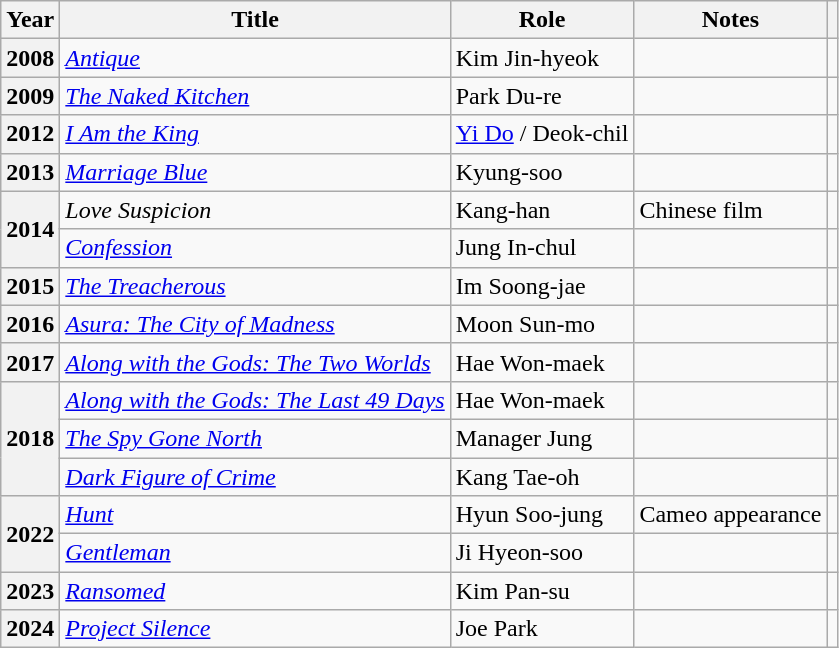<table class="wikitable plainrowheaders sortable">
<tr>
<th scope="col">Year</th>
<th scope="col">Title</th>
<th scope="col">Role</th>
<th scope="col" class="unsortable">Notes</th>
<th scope="col" class="unsortable"></th>
</tr>
<tr>
<th scope="row">2008</th>
<td><em><a href='#'>Antique</a></em></td>
<td>Kim Jin-hyeok</td>
<td></td>
<td></td>
</tr>
<tr>
<th scope="row">2009</th>
<td><em><a href='#'>The Naked Kitchen</a></em></td>
<td>Park Du-re</td>
<td></td>
<td></td>
</tr>
<tr>
<th scope="row">2012</th>
<td><em><a href='#'>I Am the King</a></em></td>
<td><a href='#'>Yi Do</a> / Deok-chil</td>
<td></td>
<td></td>
</tr>
<tr>
<th scope="row">2013</th>
<td><em><a href='#'>Marriage Blue</a></em></td>
<td>Kyung-soo</td>
<td></td>
<td></td>
</tr>
<tr>
<th scope="row" rowspan="2">2014</th>
<td><em>Love Suspicion</em></td>
<td>Kang-han</td>
<td>Chinese film</td>
<td></td>
</tr>
<tr>
<td><em><a href='#'>Confession</a></em></td>
<td>Jung In-chul</td>
<td></td>
<td></td>
</tr>
<tr>
<th scope="row">2015</th>
<td><em><a href='#'>The Treacherous</a></em></td>
<td>Im Soong-jae</td>
<td></td>
<td></td>
</tr>
<tr>
<th scope="row">2016</th>
<td><em><a href='#'>Asura: The City of Madness</a></em></td>
<td>Moon Sun-mo</td>
<td></td>
<td></td>
</tr>
<tr>
<th scope="row">2017</th>
<td><em><a href='#'>Along with the Gods: The Two Worlds</a></em></td>
<td>Hae Won-maek</td>
<td></td>
<td></td>
</tr>
<tr>
<th scope="row" rowspan="3">2018</th>
<td><em><a href='#'>Along with the Gods: The Last 49 Days</a></em></td>
<td>Hae Won-maek</td>
<td></td>
<td></td>
</tr>
<tr>
<td><em><a href='#'>The Spy Gone North</a></em></td>
<td>Manager Jung</td>
<td></td>
<td></td>
</tr>
<tr>
<td><em><a href='#'>Dark Figure of Crime</a></em></td>
<td>Kang Tae-oh</td>
<td></td>
<td></td>
</tr>
<tr>
<th scope="row" rowspan="2">2022</th>
<td><em><a href='#'>Hunt</a></em></td>
<td>Hyun Soo-jung</td>
<td>Cameo appearance</td>
<td style="text-align:center"></td>
</tr>
<tr>
<td><em><a href='#'>Gentleman</a></em></td>
<td>Ji Hyeon-soo</td>
<td></td>
<td style="text-align:center"></td>
</tr>
<tr>
<th scope="row">2023</th>
<td><em><a href='#'>Ransomed</a></em></td>
<td>Kim Pan-su</td>
<td></td>
<td style="text-align:center"></td>
</tr>
<tr>
<th scope="row">2024</th>
<td><em><a href='#'>Project Silence</a></em></td>
<td>Joe Park</td>
<td></td>
<td style="text-align:center"></td>
</tr>
</table>
